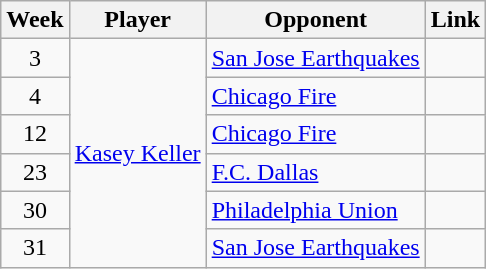<table class=wikitable>
<tr>
<th>Week</th>
<th>Player</th>
<th>Opponent</th>
<th>Link</th>
</tr>
<tr>
<td align=center>3</td>
<td rowspan="6"> <a href='#'>Kasey Keller</a></td>
<td><a href='#'>San Jose Earthquakes</a></td>
<td></td>
</tr>
<tr>
<td align=center>4</td>
<td><a href='#'>Chicago Fire</a></td>
<td></td>
</tr>
<tr>
<td align=center>12</td>
<td><a href='#'>Chicago Fire</a></td>
<td></td>
</tr>
<tr>
<td align=center>23</td>
<td><a href='#'>F.C. Dallas</a></td>
<td></td>
</tr>
<tr>
<td align=center>30</td>
<td><a href='#'>Philadelphia Union</a></td>
<td></td>
</tr>
<tr>
<td align=center>31</td>
<td><a href='#'>San Jose Earthquakes</a></td>
<td></td>
</tr>
</table>
